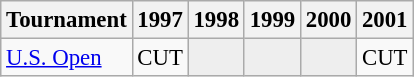<table class="wikitable" style="font-size:95%;text-align:center;">
<tr>
<th>Tournament</th>
<th>1997</th>
<th>1998</th>
<th>1999</th>
<th>2000</th>
<th>2001</th>
</tr>
<tr>
<td align=left><a href='#'>U.S. Open</a></td>
<td>CUT</td>
<td style="background:#eeeeee;"></td>
<td style="background:#eeeeee;"></td>
<td style="background:#eeeeee;"></td>
<td>CUT</td>
</tr>
</table>
